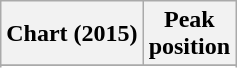<table class="wikitable sortable">
<tr>
<th>Chart (2015)</th>
<th>Peak<br>position</th>
</tr>
<tr>
</tr>
<tr>
</tr>
<tr>
</tr>
<tr>
</tr>
</table>
